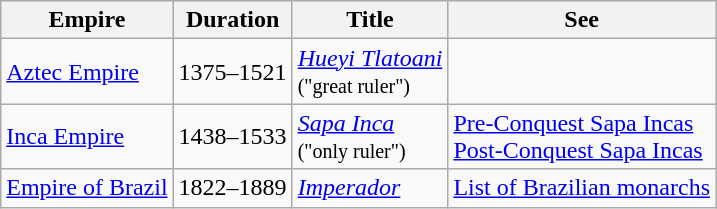<table class="wikitable">
<tr>
<th>Empire</th>
<th>Duration</th>
<th>Title</th>
<th>See</th>
</tr>
<tr>
<td><a href='#'>Aztec Empire</a></td>
<td>1375–1521</td>
<td><em><a href='#'>Hueyi Tlatoani</a></em><br><small>("great ruler")</small></td>
<td></td>
</tr>
<tr>
<td><a href='#'>Inca Empire</a></td>
<td>1438–1533</td>
<td><em><a href='#'>Sapa Inca</a></em><br><small>("only ruler")</small></td>
<td><a href='#'>Pre-Conquest Sapa Incas</a><br><a href='#'>Post-Conquest Sapa Incas</a></td>
</tr>
<tr>
<td><a href='#'>Empire of Brazil</a></td>
<td>1822–1889</td>
<td><em><a href='#'>Imperador</a></em></td>
<td><a href='#'>List of Brazilian monarchs</a></td>
</tr>
</table>
